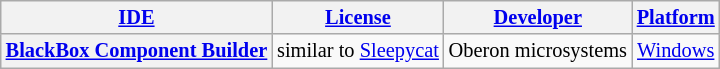<table class="wikitable sortable sort-under" style="font-size: 85%; text-align: center; width: auto;">
<tr>
<th><a href='#'>IDE</a></th>
<th><a href='#'>License</a></th>
<th><a href='#'>Developer</a></th>
<th><a href='#'>Platform</a></th>
</tr>
<tr>
<th><a href='#'>BlackBox Component Builder</a></th>
<td> similar to <a href='#'>Sleepycat</a></td>
<td>Oberon microsystems</td>
<td><a href='#'>Windows</a></td>
</tr>
</table>
